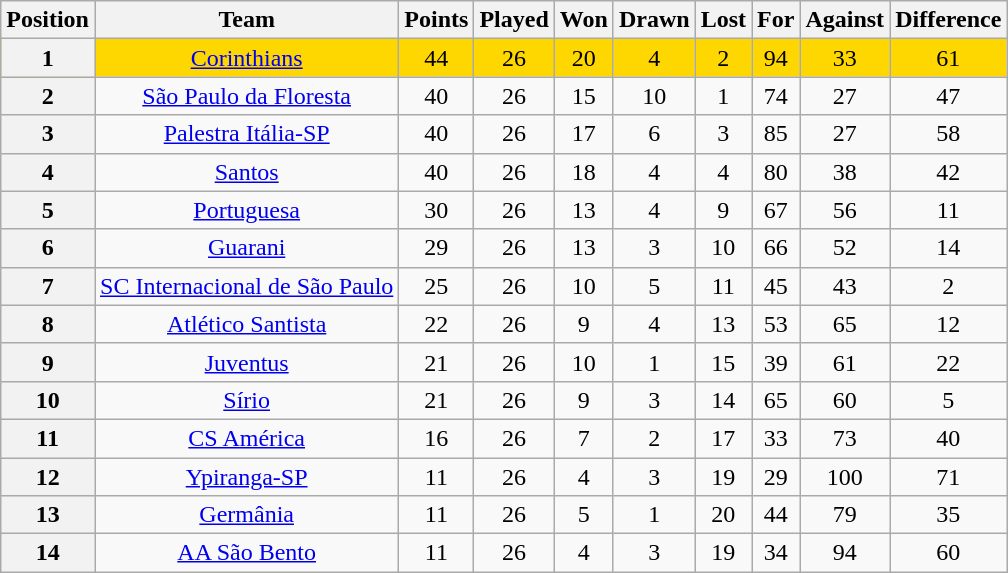<table class="wikitable" style="text-align:center">
<tr>
<th>Position</th>
<th>Team</th>
<th>Points</th>
<th>Played</th>
<th>Won</th>
<th>Drawn</th>
<th>Lost</th>
<th>For</th>
<th>Against</th>
<th>Difference</th>
</tr>
<tr style="background: gold;">
<th>1</th>
<td><a href='#'>Corinthians</a></td>
<td>44</td>
<td>26</td>
<td>20</td>
<td>4</td>
<td>2</td>
<td>94</td>
<td>33</td>
<td>61</td>
</tr>
<tr>
<th>2</th>
<td><a href='#'>São Paulo da Floresta</a></td>
<td>40</td>
<td>26</td>
<td>15</td>
<td>10</td>
<td>1</td>
<td>74</td>
<td>27</td>
<td>47</td>
</tr>
<tr>
<th>3</th>
<td><a href='#'>Palestra Itália-SP</a></td>
<td>40</td>
<td>26</td>
<td>17</td>
<td>6</td>
<td>3</td>
<td>85</td>
<td>27</td>
<td>58</td>
</tr>
<tr>
<th>4</th>
<td><a href='#'>Santos</a></td>
<td>40</td>
<td>26</td>
<td>18</td>
<td>4</td>
<td>4</td>
<td>80</td>
<td>38</td>
<td>42</td>
</tr>
<tr>
<th>5</th>
<td><a href='#'>Portuguesa</a></td>
<td>30</td>
<td>26</td>
<td>13</td>
<td>4</td>
<td>9</td>
<td>67</td>
<td>56</td>
<td>11</td>
</tr>
<tr>
<th>6</th>
<td><a href='#'>Guarani</a></td>
<td>29</td>
<td>26</td>
<td>13</td>
<td>3</td>
<td>10</td>
<td>66</td>
<td>52</td>
<td>14</td>
</tr>
<tr>
<th>7</th>
<td><a href='#'>SC Internacional de São Paulo</a></td>
<td>25</td>
<td>26</td>
<td>10</td>
<td>5</td>
<td>11</td>
<td>45</td>
<td>43</td>
<td>2</td>
</tr>
<tr>
<th>8</th>
<td><a href='#'>Atlético Santista</a></td>
<td>22</td>
<td>26</td>
<td>9</td>
<td>4</td>
<td>13</td>
<td>53</td>
<td>65</td>
<td>12</td>
</tr>
<tr>
<th>9</th>
<td><a href='#'>Juventus</a></td>
<td>21</td>
<td>26</td>
<td>10</td>
<td>1</td>
<td>15</td>
<td>39</td>
<td>61</td>
<td>22</td>
</tr>
<tr>
<th>10</th>
<td><a href='#'>Sírio</a></td>
<td>21</td>
<td>26</td>
<td>9</td>
<td>3</td>
<td>14</td>
<td>65</td>
<td>60</td>
<td>5</td>
</tr>
<tr>
<th>11</th>
<td><a href='#'>CS América</a></td>
<td>16</td>
<td>26</td>
<td>7</td>
<td>2</td>
<td>17</td>
<td>33</td>
<td>73</td>
<td>40</td>
</tr>
<tr>
<th>12</th>
<td><a href='#'>Ypiranga-SP</a></td>
<td>11</td>
<td>26</td>
<td>4</td>
<td>3</td>
<td>19</td>
<td>29</td>
<td>100</td>
<td>71</td>
</tr>
<tr>
<th>13</th>
<td><a href='#'>Germânia</a></td>
<td>11</td>
<td>26</td>
<td>5</td>
<td>1</td>
<td>20</td>
<td>44</td>
<td>79</td>
<td>35</td>
</tr>
<tr>
<th>14</th>
<td><a href='#'>AA São Bento</a></td>
<td>11</td>
<td>26</td>
<td>4</td>
<td>3</td>
<td>19</td>
<td>34</td>
<td>94</td>
<td>60</td>
</tr>
</table>
